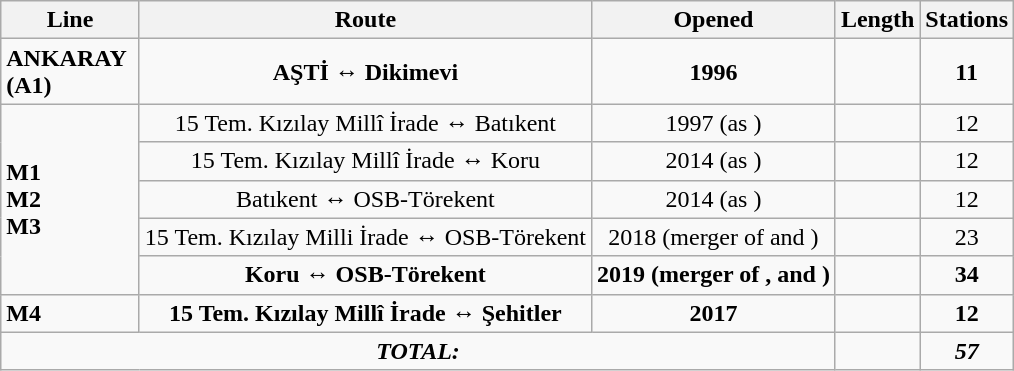<table class="wikitable">
<tr>
<th width="85px">Line</th>
<th>Route</th>
<th>Opened</th>
<th>Length</th>
<th>Stations</th>
</tr>
<tr>
<td> <strong>ANKARAY (A1)</strong></td>
<td style="text-align:center;"><strong>AŞTİ ↔ Dikimevi</strong></td>
<td style="text-align:center;"><strong>1996</strong></td>
<td style="text-align:center;"><strong></strong></td>
<td style="text-align:center;"><strong>11</strong></td>
</tr>
<tr>
<td rowspan="5"> <strong>M1</strong><br> <strong>M2</strong><br> <strong>M3</strong></td>
<td style="text-align:center;">15 Tem. Kızılay Millî İrade ↔ Batıkent</td>
<td style="text-align:center;">1997 (as <strong></strong>)</td>
<td style="text-align:center;"></td>
<td style="text-align:center;">12</td>
</tr>
<tr>
<td style="text-align:center;">15 Tem. Kızılay Millî İrade ↔ Koru</td>
<td style="text-align:center;">2014 (as <strong></strong>)</td>
<td style="text-align:center;"></td>
<td style="text-align:center;">12</td>
</tr>
<tr>
<td style="text-align:center;">Batıkent ↔ OSB-Törekent</td>
<td style="text-align:center;">2014 (as <strong></strong>)</td>
<td style="text-align:center;"></td>
<td style="text-align:center;">12</td>
</tr>
<tr>
<td style="text-align:center;">15 Tem. Kızılay Milli İrade ↔ OSB-Törekent</td>
<td style="text-align:center;">2018 (merger of <strong></strong> and <strong></strong>)</td>
<td style="text-align:center;"></td>
<td style="text-align:center;">23</td>
</tr>
<tr>
<td style="text-align:center;"><strong>Koru ↔ OSB-Törekent</strong></td>
<td style="text-align:center;"><strong>2019 (merger of </strong><strong>, </strong><strong> and </strong><strong>)</strong></td>
<td style="text-align:center;"><strong></strong></td>
<td style="text-align:center;"><strong>34</strong></td>
</tr>
<tr>
<td> <strong>M4</strong></td>
<td style="text-align:center;"><strong>15 Tem. Kızılay Millî İrade ↔ Şehitler</strong></td>
<td style="text-align:center;"><strong>2017</strong></td>
<td style="text-align:center;"><strong></strong></td>
<td style="text-align:center;"><strong>12</strong></td>
</tr>
<tr>
<td colspan=3 style="text-align:center;"><strong><em>TOTAL:</em></strong></td>
<td style="text-align:center;"><strong><em></em></strong></td>
<td style="text-align:center;"><strong><em>57</em></strong></td>
</tr>
</table>
